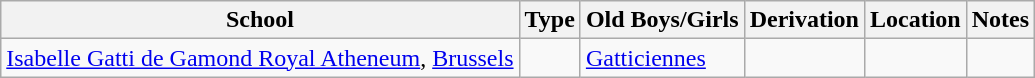<table class="wikitable sortable">
<tr>
<th>School</th>
<th>Type</th>
<th>Old Boys/Girls</th>
<th>Derivation</th>
<th>Location</th>
<th>Notes</th>
</tr>
<tr>
<td><a href='#'>Isabelle Gatti de Gamond Royal Atheneum</a>, <a href='#'>Brussels</a></td>
<td></td>
<td><a href='#'>Gatticiennes</a></td>
<td></td>
<td></td>
<td></td>
</tr>
</table>
